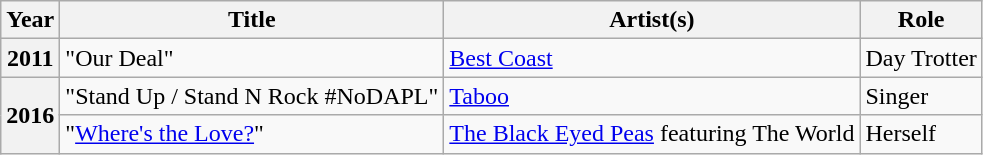<table class="wikitable plainrowheaders sortable">
<tr>
<th>Year</th>
<th>Title</th>
<th>Artist(s)</th>
<th>Role</th>
</tr>
<tr>
<th scope="row">2011</th>
<td>"Our Deal"</td>
<td><a href='#'>Best Coast</a></td>
<td>Day Trotter</td>
</tr>
<tr>
<th scope="row" rowspan="2">2016</th>
<td>"Stand Up / Stand N Rock #NoDAPL"</td>
<td><a href='#'>Taboo</a></td>
<td>Singer</td>
</tr>
<tr>
<td>"<a href='#'>Where's the Love?</a>"</td>
<td><a href='#'>The Black Eyed Peas</a> featuring The World</td>
<td>Herself</td>
</tr>
</table>
